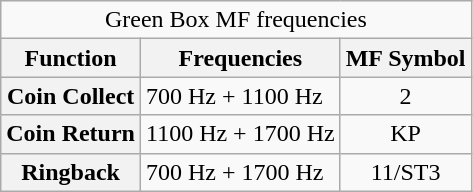<table class="wikitable">
<tr>
<td colspan="3" align="center">Green Box MF frequencies</td>
</tr>
<tr>
<th>Function</th>
<th>Frequencies</th>
<th>MF Symbol</th>
</tr>
<tr>
<th>Coin Collect</th>
<td>700 Hz + 1100 Hz</td>
<td align="center">2</td>
</tr>
<tr>
<th>Coin Return</th>
<td>1100 Hz + 1700 Hz</td>
<td align="center">KP</td>
</tr>
<tr>
<th>Ringback</th>
<td>700 Hz + 1700 Hz</td>
<td align="center">11/ST3</td>
</tr>
</table>
